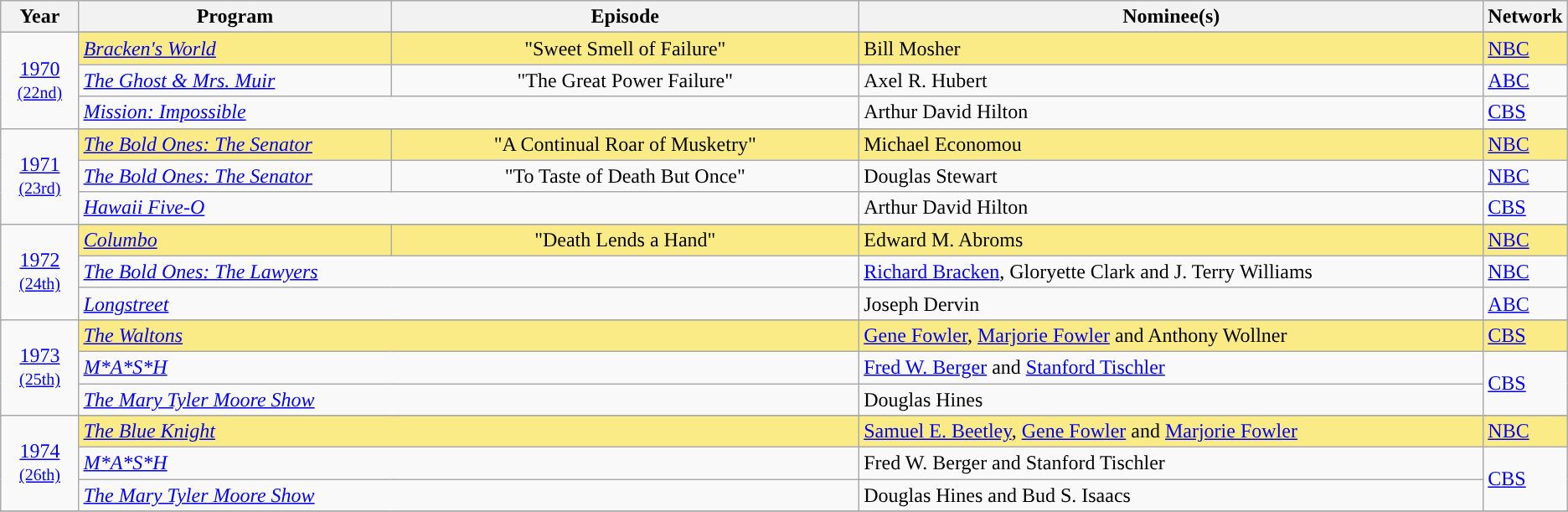<table class="wikitable">
<tr>
<th width="5%">Year</th>
<th width="20%">Program</th>
<th width="30%">Episode</th>
<th width="40%">Nominee(s)</th>
<th width="5%">Network</th>
</tr>
<tr>
<td rowspan=4 style="text-align:center;"><a href='#'>1970</a><br><small><a href='#'>(22nd)</a></small><br></td>
</tr>
<tr style="background:#FAEB86;">
<td><em><a href='#'>Bracken's World</a></em></td>
<td align=center>"Sweet Smell of Failure"</td>
<td>Bill Mosher</td>
<td><a href='#'>NBC</a></td>
</tr>
<tr>
<td><em><a href='#'>The Ghost & Mrs. Muir</a></em></td>
<td align=center>"The Great Power Failure"</td>
<td>Axel R. Hubert</td>
<td><a href='#'>ABC</a></td>
</tr>
<tr>
<td colspan=2><em><a href='#'>Mission: Impossible</a></em></td>
<td>Arthur David Hilton</td>
<td><a href='#'>CBS</a></td>
</tr>
<tr>
<td rowspan=4 style="text-align:center;"><a href='#'>1971</a><br><small><a href='#'>(23rd)</a></small><br></td>
</tr>
<tr style="background:#FAEB86;">
<td><em><a href='#'>The Bold Ones: The Senator</a></em></td>
<td align=center>"A Continual Roar of Musketry"</td>
<td>Michael Economou</td>
<td><a href='#'>NBC</a></td>
</tr>
<tr>
<td><em><a href='#'>The Bold Ones: The Senator</a></em></td>
<td align=center>"To Taste of Death But Once"</td>
<td>Douglas Stewart</td>
<td><a href='#'>NBC</a></td>
</tr>
<tr>
<td colspan=2><em><a href='#'>Hawaii Five-O</a></em></td>
<td>Arthur David Hilton</td>
<td><a href='#'>CBS</a></td>
</tr>
<tr>
<td rowspan=4 style="text-align:center;"><a href='#'>1972</a><br><small><a href='#'>(24th)</a></small><br></td>
</tr>
<tr style="background:#FAEB86;">
<td><em><a href='#'>Columbo</a></em></td>
<td align=center>"Death Lends a Hand"</td>
<td>Edward M. Abroms</td>
<td><a href='#'>NBC</a></td>
</tr>
<tr>
<td colspan=2><em><a href='#'>The Bold Ones: The Lawyers</a></em></td>
<td><a href='#'>Richard Bracken</a>, Gloryette Clark and J. Terry Williams</td>
<td><a href='#'>NBC</a></td>
</tr>
<tr>
<td colspan=2><em><a href='#'>Longstreet</a></em></td>
<td>Joseph Dervin</td>
<td><a href='#'>ABC</a></td>
</tr>
<tr>
<td rowspan=4 style="text-align:center;"><a href='#'>1973</a><br><small><a href='#'>(25th)</a></small><br></td>
</tr>
<tr style="background:#FAEB86;">
<td colspan=2><em><a href='#'>The Waltons</a></em></td>
<td><a href='#'>Gene Fowler</a>, <a href='#'>Marjorie Fowler</a> and Anthony Wollner</td>
<td><a href='#'>CBS</a></td>
</tr>
<tr>
<td colspan=2><em><a href='#'>M*A*S*H</a></em></td>
<td><a href='#'>Fred W. Berger</a> and <a href='#'>Stanford Tischler</a></td>
<td rowspan=2><a href='#'>CBS</a></td>
</tr>
<tr>
<td colspan=2><em><a href='#'>The Mary Tyler Moore Show</a></em></td>
<td>Douglas Hines</td>
</tr>
<tr>
<td rowspan=4 style="text-align:center;"><a href='#'>1974</a><br><small><a href='#'>(26th)</a></small><br></td>
</tr>
<tr style="background:#FAEB86;">
<td colspan=2><em><a href='#'>The Blue Knight</a></em></td>
<td><a href='#'>Samuel E. Beetley</a>, <a href='#'>Gene Fowler</a> and <a href='#'>Marjorie Fowler</a></td>
<td><a href='#'>NBC</a></td>
</tr>
<tr>
<td colspan=2><em><a href='#'>M*A*S*H</a></em></td>
<td>Fred W. Berger and Stanford Tischler</td>
<td rowspan=2><a href='#'>CBS</a></td>
</tr>
<tr>
<td colspan=2><em><a href='#'>The Mary Tyler Moore Show</a></em></td>
<td>Douglas Hines and Bud S. Isaacs</td>
</tr>
<tr>
</tr>
</table>
